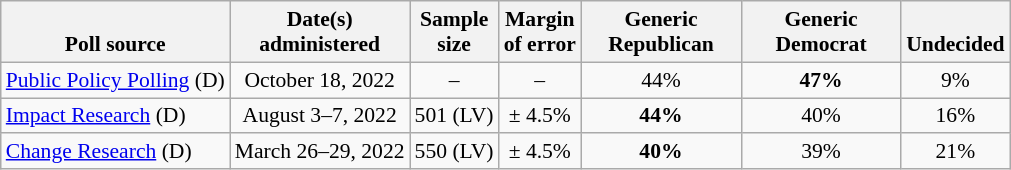<table class="wikitable" style="font-size:90%;text-align:center;">
<tr style="vertical-align:bottom">
<th>Poll source</th>
<th>Date(s)<br>administered</th>
<th>Sample<br>size</th>
<th>Margin<br>of error</th>
<th style="width:100px;">Generic<br>Republican</th>
<th style="width:100px;">Generic<br>Democrat</th>
<th>Undecided</th>
</tr>
<tr>
<td style="text-align:left;"><a href='#'>Public Policy Polling</a> (D)</td>
<td>October 18, 2022</td>
<td>–</td>
<td>–</td>
<td>44%</td>
<td><strong>47%</strong></td>
<td>9%</td>
</tr>
<tr>
<td style="text-align:left;"><a href='#'>Impact Research</a> (D)</td>
<td>August 3–7, 2022</td>
<td>501 (LV)</td>
<td>± 4.5%</td>
<td><strong>44%</strong></td>
<td>40%</td>
<td>16%</td>
</tr>
<tr>
<td style="text-align:left;"><a href='#'>Change Research</a> (D)</td>
<td>March 26–29, 2022</td>
<td>550 (LV)</td>
<td>± 4.5%</td>
<td><strong>40%</strong></td>
<td>39%</td>
<td>21%</td>
</tr>
</table>
